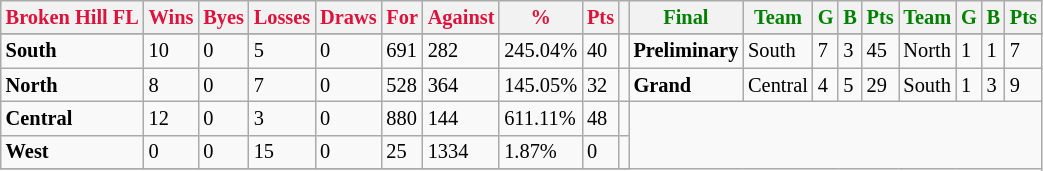<table style="font-size: 85%; text-align: left;" class="wikitable">
<tr>
<th style="color:crimson">Broken Hill FL</th>
<th style="color:crimson">Wins</th>
<th style="color:crimson">Byes</th>
<th style="color:crimson">Losses</th>
<th style="color:crimson">Draws</th>
<th style="color:crimson">For</th>
<th style="color:crimson">Against</th>
<th style="color:crimson">%</th>
<th style="color:crimson">Pts</th>
<th></th>
<th style="color:green">Final</th>
<th style="color:green">Team</th>
<th style="color:green">G</th>
<th style="color:green">B</th>
<th style="color:green">Pts</th>
<th style="color:green">Team</th>
<th style="color:green">G</th>
<th style="color:green">B</th>
<th style="color:green">Pts</th>
</tr>
<tr>
</tr>
<tr>
</tr>
<tr>
<td><strong>	South	</strong></td>
<td>10</td>
<td>0</td>
<td>5</td>
<td>0</td>
<td>691</td>
<td>282</td>
<td>245.04%</td>
<td>40</td>
<td></td>
<td><strong>Preliminary</strong></td>
<td>South</td>
<td>7</td>
<td>3</td>
<td>45</td>
<td>North</td>
<td>1</td>
<td>1</td>
<td>7</td>
</tr>
<tr>
<td><strong>	North	</strong></td>
<td>8</td>
<td>0</td>
<td>7</td>
<td>0</td>
<td>528</td>
<td>364</td>
<td>145.05%</td>
<td>32</td>
<td></td>
<td><strong>Grand</strong></td>
<td>Central</td>
<td>4</td>
<td>5</td>
<td>29</td>
<td>South</td>
<td>1</td>
<td>3</td>
<td>9</td>
</tr>
<tr>
<td><strong>	Central	</strong></td>
<td>12</td>
<td>0</td>
<td>3</td>
<td>0</td>
<td>880</td>
<td>144</td>
<td>611.11%</td>
<td>48</td>
<td></td>
</tr>
<tr>
<td><strong>	West	</strong></td>
<td>0</td>
<td>0</td>
<td>15</td>
<td>0</td>
<td>25</td>
<td>1334</td>
<td>1.87%</td>
<td>0</td>
<td></td>
</tr>
<tr>
</tr>
</table>
